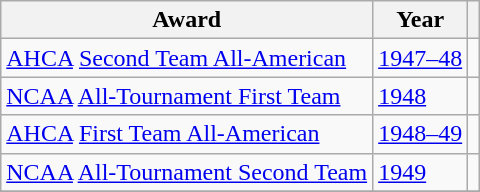<table class="wikitable">
<tr>
<th>Award</th>
<th>Year</th>
<th></th>
</tr>
<tr>
<td><a href='#'>AHCA</a> <a href='#'>Second Team All-American</a></td>
<td><a href='#'>1947–48</a></td>
<td></td>
</tr>
<tr>
<td><a href='#'>NCAA</a> <a href='#'>All-Tournament First Team</a></td>
<td><a href='#'>1948</a></td>
<td></td>
</tr>
<tr>
<td><a href='#'>AHCA</a> <a href='#'>First Team All-American</a></td>
<td><a href='#'>1948–49</a></td>
<td></td>
</tr>
<tr>
<td><a href='#'>NCAA</a> <a href='#'>All-Tournament Second Team</a></td>
<td><a href='#'>1949</a></td>
<td></td>
</tr>
<tr>
</tr>
</table>
